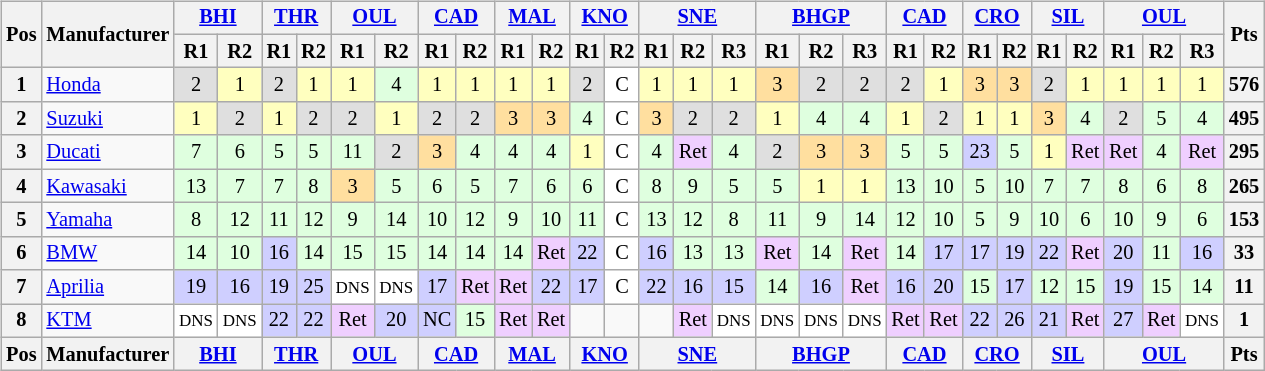<table>
<tr>
<td><br><table class="wikitable" style="font-size: 85%; text-align: center;">
<tr valign="top">
<th valign="middle" rowspan=2>Pos</th>
<th valign="middle" rowspan=2>Manufacturer</th>
<th colspan=2><a href='#'>BHI</a><br></th>
<th colspan=2><a href='#'>THR</a><br></th>
<th colspan=2><a href='#'>OUL</a><br></th>
<th colspan=2><a href='#'>CAD</a><br></th>
<th colspan=2><a href='#'>MAL</a><br></th>
<th colspan=2><a href='#'>KNO</a><br></th>
<th colspan=3><a href='#'>SNE</a><br></th>
<th colspan=3><a href='#'>BHGP</a><br></th>
<th colspan=2><a href='#'>CAD</a><br></th>
<th colspan=2><a href='#'>CRO</a><br></th>
<th colspan=2><a href='#'>SIL</a><br></th>
<th colspan=3><a href='#'>OUL</a><br></th>
<th valign="middle" rowspan=2>Pts</th>
</tr>
<tr>
<th>R1</th>
<th>R2</th>
<th>R1</th>
<th>R2</th>
<th>R1</th>
<th>R2</th>
<th>R1</th>
<th>R2</th>
<th>R1</th>
<th>R2</th>
<th>R1</th>
<th>R2</th>
<th>R1</th>
<th>R2</th>
<th>R3</th>
<th>R1</th>
<th>R2</th>
<th>R3</th>
<th>R1</th>
<th>R2</th>
<th>R1</th>
<th>R2</th>
<th>R1</th>
<th>R2</th>
<th>R1</th>
<th>R2</th>
<th>R3</th>
</tr>
<tr>
<th>1</th>
<td align="left"><a href='#'>Honda</a></td>
<td style="background:#dfdfdf;">2</td>
<td style="background:#ffffbf;">1</td>
<td style="background:#dfdfdf;">2</td>
<td style="background:#ffffbf;">1</td>
<td style="background:#ffffbf;">1</td>
<td style="background:#dfffdf;">4</td>
<td style="background:#ffffbf;">1</td>
<td style="background:#ffffbf;">1</td>
<td style="background:#ffffbf;">1</td>
<td style="background:#ffffbf;">1</td>
<td style="background:#dfdfdf;">2</td>
<td style="background:#ffffff;">C</td>
<td style="background:#ffffbf;">1</td>
<td style="background:#ffffbf;">1</td>
<td style="background:#ffffbf;">1</td>
<td style="background:#ffdf9f;">3</td>
<td style="background:#dfdfdf;">2</td>
<td style="background:#dfdfdf;">2</td>
<td style="background:#dfdfdf;">2</td>
<td style="background:#ffffbf;">1</td>
<td style="background:#ffdf9f;">3</td>
<td style="background:#ffdf9f;">3</td>
<td style="background:#dfdfdf;">2</td>
<td style="background:#ffffbf;">1</td>
<td style="background:#ffffbf;">1</td>
<td style="background:#ffffbf;">1</td>
<td style="background:#ffffbf;">1</td>
<th>576</th>
</tr>
<tr>
<th>2</th>
<td align="left"><a href='#'>Suzuki</a></td>
<td style="background:#ffffbf;">1</td>
<td style="background:#dfdfdf;">2</td>
<td style="background:#ffffbf;">1</td>
<td style="background:#dfdfdf;">2</td>
<td style="background:#dfdfdf;">2</td>
<td style="background:#ffffbf;">1</td>
<td style="background:#dfdfdf;">2</td>
<td style="background:#dfdfdf;">2</td>
<td style="background:#ffdf9f;">3</td>
<td style="background:#ffdf9f;">3</td>
<td style="background:#dfffdf;">4</td>
<td style="background:#ffffff;">C</td>
<td style="background:#ffdf9f;">3</td>
<td style="background:#dfdfdf;">2</td>
<td style="background:#dfdfdf;">2</td>
<td style="background:#ffffbf;">1</td>
<td style="background:#dfffdf;">4</td>
<td style="background:#dfffdf;">4</td>
<td style="background:#ffffbf;">1</td>
<td style="background:#dfdfdf;">2</td>
<td style="background:#ffffbf;">1</td>
<td style="background:#ffffbf;">1</td>
<td style="background:#ffdf9f;">3</td>
<td style="background:#dfffdf;">4</td>
<td style="background:#dfdfdf;">2</td>
<td style="background:#dfffdf;">5</td>
<td style="background:#dfffdf;">4</td>
<th>495</th>
</tr>
<tr>
<th>3</th>
<td align="left"><a href='#'>Ducati</a></td>
<td style="background:#dfffdf;">7</td>
<td style="background:#dfffdf;">6</td>
<td style="background:#dfffdf;">5</td>
<td style="background:#dfffdf;">5</td>
<td style="background:#dfffdf;">11</td>
<td style="background:#dfdfdf;">2</td>
<td style="background:#ffdf9f;">3</td>
<td style="background:#dfffdf;">4</td>
<td style="background:#dfffdf;">4</td>
<td style="background:#dfffdf;">4</td>
<td style="background:#ffffbf;">1</td>
<td style="background:#ffffff;">C</td>
<td style="background:#dfffdf;">4</td>
<td style="background:#efcfff;">Ret</td>
<td style="background:#dfffdf;">4</td>
<td style="background:#dfdfdf;">2</td>
<td style="background:#ffdf9f;">3</td>
<td style="background:#ffdf9f;">3</td>
<td style="background:#dfffdf;">5</td>
<td style="background:#dfffdf;">5</td>
<td style="background:#CFCFFF;">23</td>
<td style="background:#dfffdf;">5</td>
<td style="background:#ffffbf;">1</td>
<td style="background:#efcfff;">Ret</td>
<td style="background:#EFCFFF;">Ret</td>
<td style="background:#dfffdf;">4</td>
<td style="background:#EFCFFF;">Ret</td>
<th>295</th>
</tr>
<tr>
<th>4</th>
<td align="left"><a href='#'>Kawasaki</a></td>
<td style="background:#dfffdf;">13</td>
<td style="background:#DFFFDF;">7</td>
<td style="background:#dfffdf;">7</td>
<td style="background:#dfffdf;">8</td>
<td style="background:#ffdf9f;">3</td>
<td style="background:#dfffdf;">5</td>
<td style="background:#dfffdf;">6</td>
<td style="background:#dfffdf;">5</td>
<td style="background:#dfffdf;">7</td>
<td style="background:#dfffdf;">6</td>
<td style="background:#dfffdf;">6</td>
<td style="background:#ffffff;">C</td>
<td style="background:#dfffdf;">8</td>
<td style="background:#dfffdf;">9</td>
<td style="background:#dfffdf;">5</td>
<td style="background:#dfffdf;">5</td>
<td style="background:#ffffbf;">1</td>
<td style="background:#ffffbf;">1</td>
<td style="background:#dfffdf;">13</td>
<td style="background:#dfffdf;">10</td>
<td style="background:#dfffdf;">5</td>
<td style="background:#dfffdf;">10</td>
<td style="background:#dfffdf;">7</td>
<td style="background:#dfffdf;">7</td>
<td style="background:#dfffdf;">8</td>
<td style="background:#dfffdf;">6</td>
<td style="background:#dfffdf;">8</td>
<th>265</th>
</tr>
<tr>
<th>5</th>
<td align="left"><a href='#'>Yamaha</a></td>
<td style="background:#dfffdf;">8</td>
<td style="background:#DFFFDF;">12</td>
<td style="background:#dfffdf;">11</td>
<td style="background:#dfffdf;">12</td>
<td style="background:#dfffdf;">9</td>
<td style="background:#dfffdf;">14</td>
<td style="background:#dfffdf;">10</td>
<td style="background:#dfffdf;">12</td>
<td style="background:#dfffdf;">9</td>
<td style="background:#dfffdf;">10</td>
<td style="background:#dfffdf;">11</td>
<td style="background:#ffffff;">C</td>
<td style="background:#dfffdf;">13</td>
<td style="background:#dfffdf;">12</td>
<td style="background:#dfffdf;">8</td>
<td style="background:#dfffdf;">11</td>
<td style="background:#dfffdf;">9</td>
<td style="background:#dfffdf;">14</td>
<td style="background:#dfffdf;">12</td>
<td style="background:#dfffdf;">10</td>
<td style="background:#dfffdf;">5</td>
<td style="background:#dfffdf;">9</td>
<td style="background:#dfffdf;">10</td>
<td style="background:#dfffdf;">6</td>
<td style="background:#dfffdf;">10</td>
<td style="background:#dfffdf;">9</td>
<td style="background:#dfffdf;">6</td>
<th>153</th>
</tr>
<tr>
<th>6</th>
<td align="left"><a href='#'>BMW</a></td>
<td style="background:#dfffdf;">14</td>
<td style="background:#dfffdf;">10</td>
<td style="background:#CFCFFF;">16</td>
<td style="background:#dfffdf;">14</td>
<td style="background:#dfffdf;">15</td>
<td style="background:#dfffdf;">15</td>
<td style="background:#dfffdf;">14</td>
<td style="background:#dfffdf;">14</td>
<td style="background:#dfffdf;">14</td>
<td style="background:#EFCFFF;">Ret</td>
<td style="background:#CFCFFF;">22</td>
<td style="background:#ffffff;">C</td>
<td style="background:#CFCFFF;">16</td>
<td style="background:#dfffdf;">13</td>
<td style="background:#dfffdf;">13</td>
<td style="background:#EFCFFF;">Ret</td>
<td style="background:#dfffdf;">14</td>
<td style="background:#EFCFFF;">Ret</td>
<td style="background:#dfffdf;">14</td>
<td style="background:#CFCFFF;">17</td>
<td style="background:#CFCFFF;">17</td>
<td style="background:#CFCFFF;">19</td>
<td style="background:#CFCFFF;">22</td>
<td style="background:#EFCFFF;">Ret</td>
<td style="background:#CFCFFF;">20</td>
<td style="background:#dfffdf;">11</td>
<td style="background:#CFCFFF;">16</td>
<th>33</th>
</tr>
<tr>
<th>7</th>
<td align="left"><a href='#'>Aprilia</a></td>
<td style="background:#CFCFFF;">19</td>
<td style="background:#CFCFFF;">16</td>
<td style="background:#CFCFFF;">19</td>
<td style="background:#CFCFFF;">25</td>
<td style="background:#FFFFFF;"><small>DNS</small></td>
<td style="background:#FFFFFF;"><small>DNS</small></td>
<td style="background:#CFCFFF;">17</td>
<td style="background:#EFCFFF;">Ret</td>
<td style="background:#EFCFFF;">Ret</td>
<td style="background:#CFCFFF;">22</td>
<td style="background:#CFCFFF;">17</td>
<td style="background:#ffffff;">C</td>
<td style="background:#CFCFFF;">22</td>
<td style="background:#CFCFFF;">16</td>
<td style="background:#CFCFFF;">15</td>
<td style="background:#dfffdf;">14</td>
<td style="background:#CFCFFF;">16</td>
<td style="background:#EFCFFF;">Ret</td>
<td style="background:#CFCFFF;">16</td>
<td style="background:#CFCFFF;">20</td>
<td style="background:#dfffdf;">15</td>
<td style="background:#CFCFFF;">17</td>
<td style="background:#dfffdf;">12</td>
<td style="background:#dfffdf;">15</td>
<td style="background:#CFCFFF;">19</td>
<td style="background:#dfffdf;">15</td>
<td style="background:#dfffdf;">14</td>
<th>11</th>
</tr>
<tr>
<th>8</th>
<td align="left"><a href='#'>KTM</a></td>
<td style="background:#FFFFFF;"><small>DNS</small></td>
<td style="background:#FFFFFF;"><small>DNS</small></td>
<td style="background:#CFCFFF;">22</td>
<td style="background:#CFCFFF;">22</td>
<td style="background:#EFCFFF;">Ret</td>
<td style="background:#CFCFFF;">20</td>
<td style="background:#CFCFFF;">NC</td>
<td style="background:#dfffdf;">15</td>
<td style="background:#EFCFFF;">Ret</td>
<td style="background:#EFCFFF;">Ret</td>
<td></td>
<td></td>
<td></td>
<td style="background:#EFCFFF;">Ret</td>
<td style="background:#FFFFFF;"><small>DNS</small></td>
<td style="background:#FFFFFF;"><small>DNS</small></td>
<td style="background:#FFFFFF;"><small>DNS</small></td>
<td style="background:#FFFFFF;"><small>DNS</small></td>
<td style="background:#EFCFFF;">Ret</td>
<td style="background:#EFCFFF;">Ret</td>
<td style="background:#CFCFFF;">22</td>
<td style="background:#CFCFFF;">26</td>
<td style="background:#CFCFFF;">21</td>
<td style="background:#EFCFFF;">Ret</td>
<td style="background:#CFCFFF;">27</td>
<td style="background:#EFCFFF;">Ret</td>
<td style="background:#FFFFFF;"><small>DNS</small></td>
<th>1</th>
</tr>
<tr valign="top">
<th valign="middle">Pos</th>
<th valign="middle">Manufacturer</th>
<th colspan=2><a href='#'>BHI</a><br></th>
<th colspan=2><a href='#'>THR</a><br></th>
<th colspan=2><a href='#'>OUL</a><br></th>
<th colspan=2><a href='#'>CAD</a><br></th>
<th colspan=2><a href='#'>MAL</a><br></th>
<th colspan=2><a href='#'>KNO</a><br></th>
<th colspan=3><a href='#'>SNE</a><br></th>
<th colspan=3><a href='#'>BHGP</a><br></th>
<th colspan=2><a href='#'>CAD</a><br></th>
<th colspan=2><a href='#'>CRO</a><br></th>
<th colspan=2><a href='#'>SIL</a><br></th>
<th colspan=3><a href='#'>OUL</a><br></th>
<th valign="middle">Pts</th>
</tr>
</table>
</td>
<td></td>
</tr>
</table>
